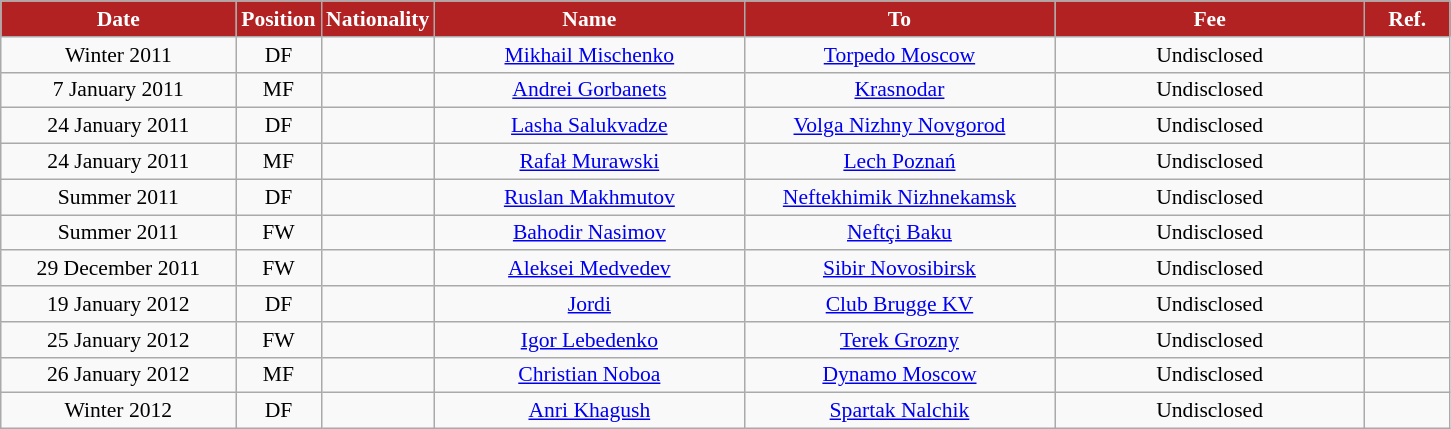<table class="wikitable"  style="text-align:center; font-size:90%; ">
<tr>
<th style="background:#B22222; color:white; width:150px;">Date</th>
<th style="background:#B22222; color:white; width:50px;">Position</th>
<th style="background:#B22222; color:white; width:50px;">Nationality</th>
<th style="background:#B22222; color:white; width:200px;">Name</th>
<th style="background:#B22222; color:white; width:200px;">To</th>
<th style="background:#B22222; color:white; width:200px;">Fee</th>
<th style="background:#B22222; color:white; width:50px;">Ref.</th>
</tr>
<tr>
<td>Winter 2011</td>
<td>DF</td>
<td></td>
<td><a href='#'>Mikhail Mischenko</a></td>
<td><a href='#'>Torpedo Moscow</a></td>
<td>Undisclosed</td>
<td></td>
</tr>
<tr>
<td>7 January 2011</td>
<td>MF</td>
<td></td>
<td><a href='#'>Andrei Gorbanets</a></td>
<td><a href='#'>Krasnodar</a></td>
<td>Undisclosed</td>
<td></td>
</tr>
<tr>
<td>24 January 2011</td>
<td>DF</td>
<td></td>
<td><a href='#'>Lasha Salukvadze</a></td>
<td><a href='#'>Volga Nizhny Novgorod</a></td>
<td>Undisclosed</td>
<td></td>
</tr>
<tr>
<td>24 January 2011</td>
<td>MF</td>
<td></td>
<td><a href='#'>Rafał Murawski</a></td>
<td><a href='#'>Lech Poznań</a></td>
<td>Undisclosed</td>
<td></td>
</tr>
<tr>
<td>Summer 2011</td>
<td>DF</td>
<td></td>
<td><a href='#'>Ruslan Makhmutov</a></td>
<td><a href='#'>Neftekhimik Nizhnekamsk</a></td>
<td>Undisclosed</td>
<td></td>
</tr>
<tr>
<td>Summer 2011</td>
<td>FW</td>
<td></td>
<td><a href='#'>Bahodir Nasimov</a></td>
<td><a href='#'>Neftçi Baku</a></td>
<td>Undisclosed</td>
<td></td>
</tr>
<tr>
<td>29 December 2011</td>
<td>FW</td>
<td></td>
<td><a href='#'>Aleksei Medvedev</a></td>
<td><a href='#'>Sibir Novosibirsk</a></td>
<td>Undisclosed</td>
<td></td>
</tr>
<tr>
<td>19 January 2012</td>
<td>DF</td>
<td></td>
<td><a href='#'>Jordi</a></td>
<td><a href='#'>Club Brugge KV</a></td>
<td>Undisclosed</td>
<td></td>
</tr>
<tr>
<td>25 January 2012</td>
<td>FW</td>
<td></td>
<td><a href='#'>Igor Lebedenko</a></td>
<td><a href='#'>Terek Grozny</a></td>
<td>Undisclosed</td>
<td></td>
</tr>
<tr>
<td>26 January 2012</td>
<td>MF</td>
<td></td>
<td><a href='#'>Christian Noboa</a></td>
<td><a href='#'>Dynamo Moscow</a></td>
<td>Undisclosed</td>
<td></td>
</tr>
<tr>
<td>Winter 2012</td>
<td>DF</td>
<td></td>
<td><a href='#'>Anri Khagush</a></td>
<td><a href='#'>Spartak Nalchik</a></td>
<td>Undisclosed</td>
<td></td>
</tr>
</table>
